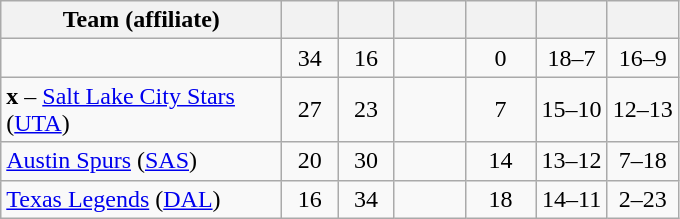<table class="wikitable" style="text-align:center">
<tr>
<th style="width:180px">Team (affiliate)</th>
<th style="width:30px"></th>
<th style="width:30px"></th>
<th style="width:40px"></th>
<th style="width:40px"></th>
<th style="width:40px"></th>
<th style="width:40px"></th>
</tr>
<tr>
<td align=left></td>
<td>34</td>
<td>16</td>
<td></td>
<td>0</td>
<td>18–7</td>
<td>16–9</td>
</tr>
<tr>
<td align=left><strong>x</strong> – <a href='#'>Salt Lake City Stars</a> (<a href='#'>UTA</a>)</td>
<td>27</td>
<td>23</td>
<td></td>
<td>7</td>
<td>15–10</td>
<td>12–13</td>
</tr>
<tr>
<td align=left><a href='#'>Austin Spurs</a> (<a href='#'>SAS</a>)</td>
<td>20</td>
<td>30</td>
<td></td>
<td>14</td>
<td>13–12</td>
<td>7–18</td>
</tr>
<tr>
<td align=left><a href='#'>Texas Legends</a> (<a href='#'>DAL</a>)</td>
<td>16</td>
<td>34</td>
<td></td>
<td>18</td>
<td>14–11</td>
<td>2–23</td>
</tr>
</table>
